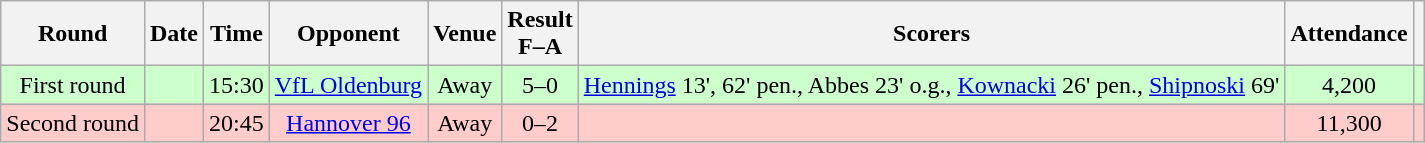<table class="wikitable sortable" style="text-align:center">
<tr>
<th>Round</th>
<th>Date</th>
<th>Time</th>
<th>Opponent</th>
<th>Venue</th>
<th>Result<br>F–A</th>
<th class="unsortable">Scorers</th>
<th>Attendance</th>
<th class="unsortable"></th>
</tr>
<tr bgcolor="#cfc">
<td>First round</td>
<td></td>
<td>15:30</td>
<td><a href='#'>VfL Oldenburg</a></td>
<td>Away</td>
<td>5–0</td>
<td><a href='#'>Hennings</a> 13', 62' pen., Abbes 23' o.g., <a href='#'>Kownacki</a> 26' pen., <a href='#'>Shipnoski</a> 69'</td>
<td>4,200</td>
<td></td>
</tr>
<tr bgcolor="#fcc">
<td>Second round</td>
<td></td>
<td>20:45</td>
<td><a href='#'>Hannover 96</a></td>
<td>Away</td>
<td>0–2</td>
<td></td>
<td>11,300</td>
<td></td>
</tr>
</table>
